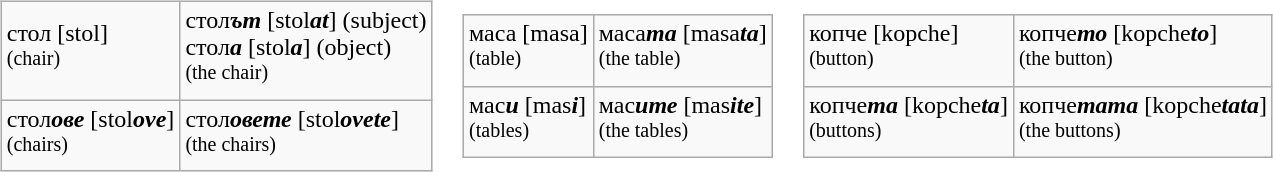<table>
<tr>
<td><br><table class="wikitable" align="center">
<tr>
<td>стол [stol]<br><sup>(chair)</sup></td>
<td>стол<strong><em>ът</em></strong> [stol<strong><em>at</em></strong>] (subject)<br>стол<strong><em>а</em></strong> [stol<strong><em>a</em></strong>] (object)<br><sup>(the chair)</sup></td>
</tr>
<tr>
<td>стол<strong><em>ове</em></strong> [stol<strong><em>ove</em></strong>]<br><sup>(chairs)</sup></td>
<td>стол<strong><em>овете</em></strong> [stol<strong><em>ovete</em></strong>]<br><sup>(the chairs)</sup></td>
</tr>
</table>
</td>
<td><br><table class="wikitable" align="center">
<tr>
<td>маса [masa]<br><sup>(table)</sup></td>
<td>маса<strong><em>та</em></strong> [masa<strong><em>ta</em></strong>]<br><sup>(the table)</sup></td>
</tr>
<tr>
<td>мас<strong><em>и</em></strong> [mas<strong><em>i</em></strong>]<br><sup>(tables)</sup></td>
<td>мас<strong><em>ите</em></strong> [mas<strong><em>ite</em></strong>]<br><sup>(the tables)</sup></td>
</tr>
</table>
</td>
<td><br><table class="wikitable" align="center">
<tr>
<td>копче [kopche]<br><sup>(button)</sup></td>
<td>копче<strong><em>то</em></strong> [kopche<strong><em>to</em></strong>]<br><sup>(the button)</sup></td>
</tr>
<tr>
<td>копче<strong><em>та</em></strong> [kopche<strong><em>ta</em></strong>]<br><sup>(buttons)</sup></td>
<td>копче<strong><em>тата</em></strong> [kopche<strong><em>tata</em></strong>]<br><sup>(the buttons)</sup></td>
</tr>
</table>
</td>
</tr>
</table>
